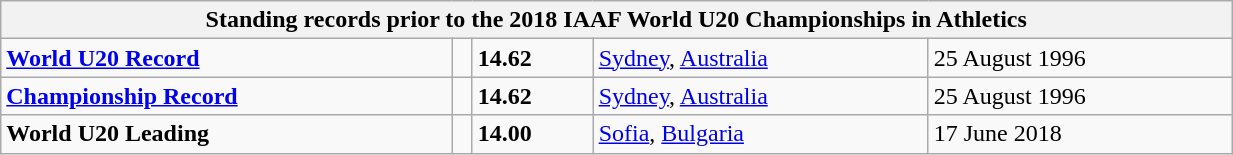<table class="wikitable" width=65%>
<tr>
<th colspan="5">Standing records prior to the 2018 IAAF World U20 Championships in Athletics</th>
</tr>
<tr>
<td><strong><a href='#'>World U20 Record</a></strong></td>
<td></td>
<td><strong>14.62</strong></td>
<td><a href='#'>Sydney</a>, <a href='#'>Australia</a></td>
<td>25 August 1996</td>
</tr>
<tr>
<td><strong><a href='#'>Championship Record</a></strong></td>
<td></td>
<td><strong>14.62</strong></td>
<td><a href='#'>Sydney</a>, <a href='#'>Australia</a></td>
<td>25 August 1996</td>
</tr>
<tr>
<td><strong>World U20 Leading</strong></td>
<td></td>
<td><strong>14.00</strong></td>
<td><a href='#'>Sofia</a>, <a href='#'>Bulgaria</a></td>
<td>17 June 2018</td>
</tr>
</table>
